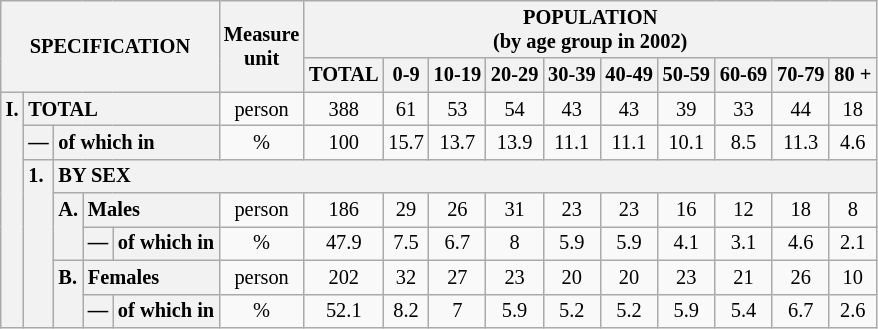<table class="wikitable" style="font-size:85%; text-align:center">
<tr>
<th rowspan="2" colspan="5">SPECIFICATION</th>
<th rowspan="2">Measure<br> unit</th>
<th colspan="10" rowspan="1">POPULATION<br> (by age group in 2002)</th>
</tr>
<tr>
<th>TOTAL</th>
<th>0-9</th>
<th>10-19</th>
<th>20-29</th>
<th>30-39</th>
<th>40-49</th>
<th>50-59</th>
<th>60-69</th>
<th>70-79</th>
<th>80 +</th>
</tr>
<tr>
<th style="text-align:left" valign="top" rowspan="7">I.</th>
<th style="text-align:left" colspan="4">TOTAL</th>
<td>person</td>
<td>388</td>
<td>61</td>
<td>53</td>
<td>54</td>
<td>43</td>
<td>43</td>
<td>39</td>
<td>33</td>
<td>44</td>
<td>18</td>
</tr>
<tr>
<th style="text-align:left" valign="top">—</th>
<th style="text-align:left" colspan="3">of which in</th>
<td>%</td>
<td>100</td>
<td>15.7</td>
<td>13.7</td>
<td>13.9</td>
<td>11.1</td>
<td>11.1</td>
<td>10.1</td>
<td>8.5</td>
<td>11.3</td>
<td>4.6</td>
</tr>
<tr>
<th style="text-align:left" valign="top" rowspan="5">1.</th>
<th style="text-align:left" colspan="14">BY SEX</th>
</tr>
<tr>
<th style="text-align:left" valign="top" rowspan="2">A.</th>
<th style="text-align:left" colspan="2">Males</th>
<td>person</td>
<td>186</td>
<td>29</td>
<td>26</td>
<td>31</td>
<td>23</td>
<td>23</td>
<td>16</td>
<td>12</td>
<td>18</td>
<td>8</td>
</tr>
<tr>
<th style="text-align:left" valign="top">—</th>
<th style="text-align:left" colspan="1">of which in</th>
<td>%</td>
<td>47.9</td>
<td>7.5</td>
<td>6.7</td>
<td>8</td>
<td>5.9</td>
<td>5.9</td>
<td>4.1</td>
<td>3.1</td>
<td>4.6</td>
<td>2.1</td>
</tr>
<tr>
<th style="text-align:left" valign="top" rowspan="2">B.</th>
<th style="text-align:left" colspan="2">Females</th>
<td>person</td>
<td>202</td>
<td>32</td>
<td>27</td>
<td>23</td>
<td>20</td>
<td>20</td>
<td>23</td>
<td>21</td>
<td>26</td>
<td>10</td>
</tr>
<tr>
<th style="text-align:left" valign="top">—</th>
<th style="text-align:left" colspan="1">of which in</th>
<td>%</td>
<td>52.1</td>
<td>8.2</td>
<td>7</td>
<td>5.9</td>
<td>5.2</td>
<td>5.2</td>
<td>5.9</td>
<td>5.4</td>
<td>6.7</td>
<td>2.6</td>
</tr>
</table>
